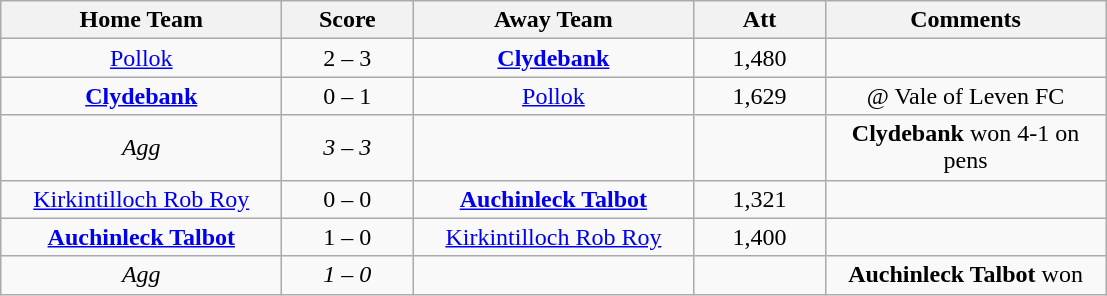<table class="wikitable" style="text-align: center">
<tr>
<th width=180>Home Team</th>
<th width=80>Score</th>
<th width=180>Away Team</th>
<th width=80>Att</th>
<th width=180>Comments</th>
</tr>
<tr>
<td><a href='#'>Pollok</a></td>
<td>2 – 3</td>
<td><strong><a href='#'>Clydebank</a></strong></td>
<td>1,480</td>
<td></td>
</tr>
<tr>
<td><strong><a href='#'>Clydebank</a></strong></td>
<td>0 – 1</td>
<td><a href='#'>Pollok</a></td>
<td>1,629</td>
<td>@ Vale of Leven FC</td>
</tr>
<tr>
<td><em>Agg</em></td>
<td><em>3 – 3</em></td>
<td></td>
<td></td>
<td><strong>Clydebank</strong> won 4-1 on pens</td>
</tr>
<tr>
<td><a href='#'>Kirkintilloch Rob Roy</a></td>
<td>0 – 0</td>
<td><strong><a href='#'>Auchinleck Talbot</a></strong></td>
<td>1,321</td>
<td></td>
</tr>
<tr>
<td><strong><a href='#'>Auchinleck Talbot</a></strong></td>
<td>1 – 0</td>
<td><a href='#'>Kirkintilloch Rob Roy</a></td>
<td>1,400</td>
<td></td>
</tr>
<tr>
<td><em>Agg</em></td>
<td><em>1 – 0</em></td>
<td></td>
<td></td>
<td><strong>Auchinleck Talbot</strong> won</td>
</tr>
</table>
